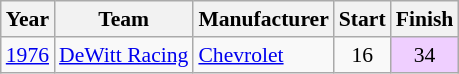<table class="wikitable" style="font-size: 90%;">
<tr>
<th>Year</th>
<th>Team</th>
<th>Manufacturer</th>
<th>Start</th>
<th>Finish</th>
</tr>
<tr>
<td><a href='#'>1976</a></td>
<td><a href='#'>DeWitt Racing</a></td>
<td><a href='#'>Chevrolet</a></td>
<td align=center>16</td>
<td align=center style="background:#EFCFFF;">34</td>
</tr>
</table>
